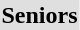<table>
<tr bgcolor="DFDFDF">
<td colspan="4" align="center"><strong>Seniors</strong></td>
</tr>
<tr>
<th scope=row style="text-align:left"><br></th>
<td></td>
<td></td>
<td><br></td>
</tr>
<tr>
<th scope=row style="text-align:left"><br></th>
<td></td>
<td></td>
<td></td>
</tr>
<tr>
<th scope=row style="text-align:left"><br></th>
<td></td>
<td></td>
<td></td>
</tr>
<tr>
<th scope=row style="text-align:left"><br></th>
<td></td>
<td></td>
<td></td>
</tr>
<tr>
<th scope=row style="text-align:left"><br></th>
<td></td>
<td></td>
<td></td>
</tr>
</table>
